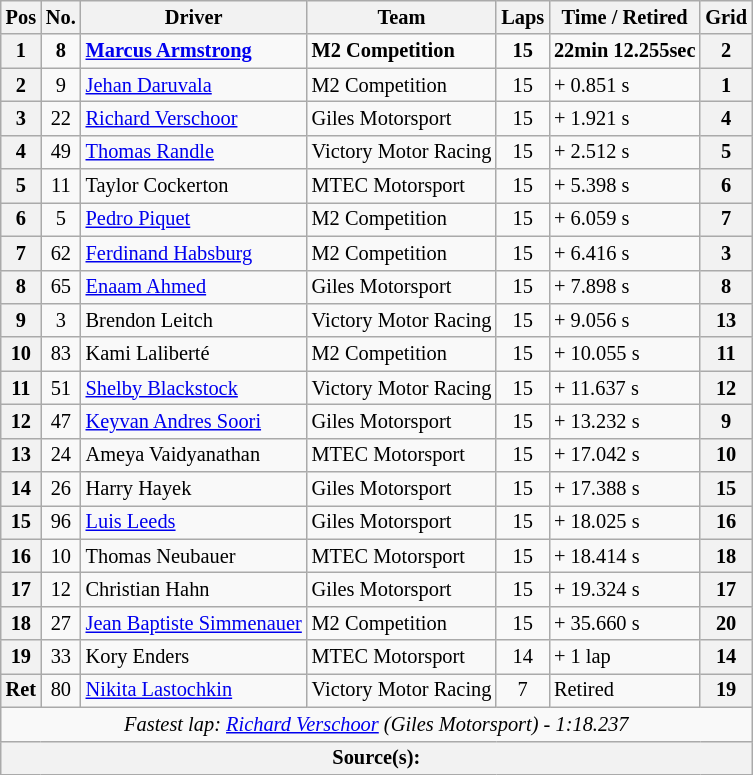<table class="wikitable" style="font-size: 85%">
<tr>
<th>Pos</th>
<th>No.</th>
<th>Driver</th>
<th>Team</th>
<th>Laps</th>
<th>Time / Retired</th>
<th>Grid</th>
</tr>
<tr>
<th>1</th>
<td style="text-align:center;"><strong>8</strong></td>
<td> <strong><a href='#'>Marcus Armstrong</a></strong></td>
<td><strong>M2 Competition</strong></td>
<td style="text-align:center;"><strong>15</strong></td>
<td><strong>22min 12.255sec</strong></td>
<th>2</th>
</tr>
<tr>
<th>2</th>
<td style="text-align:center;">9</td>
<td> <a href='#'>Jehan Daruvala</a></td>
<td>M2 Competition</td>
<td style="text-align:center;">15</td>
<td>+ 0.851 s</td>
<th>1</th>
</tr>
<tr>
<th>3</th>
<td style="text-align:center;">22</td>
<td> <a href='#'>Richard Verschoor</a></td>
<td>Giles Motorsport</td>
<td style="text-align:center;">15</td>
<td>+ 1.921 s</td>
<th>4</th>
</tr>
<tr>
<th>4</th>
<td style="text-align:center;">49</td>
<td> <a href='#'>Thomas Randle</a></td>
<td>Victory Motor Racing</td>
<td style="text-align:center;">15</td>
<td>+ 2.512 s</td>
<th>5</th>
</tr>
<tr>
<th>5</th>
<td style="text-align:center;">11</td>
<td> Taylor Cockerton</td>
<td>MTEC Motorsport</td>
<td style="text-align:center;">15</td>
<td>+ 5.398 s</td>
<th>6</th>
</tr>
<tr>
<th>6</th>
<td style="text-align:center;">5</td>
<td> <a href='#'>Pedro Piquet</a></td>
<td>M2 Competition</td>
<td style="text-align:center;">15</td>
<td>+ 6.059 s</td>
<th>7</th>
</tr>
<tr>
<th>7</th>
<td style="text-align:center;">62</td>
<td> <a href='#'>Ferdinand Habsburg</a></td>
<td>M2 Competition</td>
<td style="text-align:center;">15</td>
<td>+ 6.416 s</td>
<th>3</th>
</tr>
<tr>
<th>8</th>
<td style="text-align:center;">65</td>
<td> <a href='#'>Enaam Ahmed</a></td>
<td>Giles Motorsport</td>
<td style="text-align:center;">15</td>
<td>+ 7.898 s</td>
<th>8</th>
</tr>
<tr>
<th>9</th>
<td style="text-align:center;">3</td>
<td> Brendon Leitch</td>
<td>Victory Motor Racing</td>
<td style="text-align:center;">15</td>
<td>+ 9.056 s</td>
<th>13</th>
</tr>
<tr>
<th>10</th>
<td style="text-align:center;">83</td>
<td> Kami Laliberté</td>
<td>M2 Competition</td>
<td style="text-align:center;">15</td>
<td>+ 10.055 s</td>
<th>11</th>
</tr>
<tr>
<th>11</th>
<td style="text-align:center;">51</td>
<td> <a href='#'>Shelby Blackstock</a></td>
<td>Victory Motor Racing</td>
<td style="text-align:center;">15</td>
<td>+ 11.637 s</td>
<th>12</th>
</tr>
<tr>
<th>12</th>
<td style="text-align:center;">47</td>
<td> <a href='#'>Keyvan Andres Soori</a></td>
<td>Giles Motorsport</td>
<td style="text-align:center;">15</td>
<td>+ 13.232 s</td>
<th>9</th>
</tr>
<tr>
<th>13</th>
<td style="text-align:center;">24</td>
<td> Ameya Vaidyanathan</td>
<td>MTEC Motorsport</td>
<td style="text-align:center;">15</td>
<td>+ 17.042 s</td>
<th>10</th>
</tr>
<tr>
<th>14</th>
<td style="text-align:center;">26</td>
<td> Harry Hayek</td>
<td>Giles Motorsport</td>
<td style="text-align:center;">15</td>
<td>+ 17.388 s</td>
<th>15</th>
</tr>
<tr>
<th>15</th>
<td style="text-align:center;">96</td>
<td> <a href='#'>Luis Leeds</a></td>
<td>Giles Motorsport</td>
<td style="text-align:center;">15</td>
<td>+ 18.025 s</td>
<th>16</th>
</tr>
<tr>
<th>16</th>
<td style="text-align:center;">10</td>
<td> Thomas Neubauer</td>
<td>MTEC Motorsport</td>
<td style="text-align:center;">15</td>
<td>+ 18.414 s</td>
<th>18</th>
</tr>
<tr>
<th>17</th>
<td style="text-align:center;">12</td>
<td> Christian Hahn</td>
<td>Giles Motorsport</td>
<td style="text-align:center;">15</td>
<td>+ 19.324 s</td>
<th>17</th>
</tr>
<tr>
<th>18</th>
<td style="text-align:center;">27</td>
<td> <a href='#'>Jean Baptiste Simmenauer</a></td>
<td>M2 Competition</td>
<td style="text-align:center;">15</td>
<td>+ 35.660 s</td>
<th>20</th>
</tr>
<tr>
<th>19</th>
<td style="text-align:center;">33</td>
<td> Kory Enders</td>
<td>MTEC Motorsport</td>
<td style="text-align:center;">14</td>
<td>+ 1 lap</td>
<th>14</th>
</tr>
<tr>
<th>Ret</th>
<td style="text-align:center;">80</td>
<td> <a href='#'>Nikita Lastochkin</a></td>
<td>Victory Motor Racing</td>
<td style="text-align:center;">7</td>
<td>Retired</td>
<th>19</th>
</tr>
<tr>
<td style="text-align:center;" colspan="7"><em>Fastest lap: <a href='#'>Richard Verschoor</a> (Giles Motorsport) - 1:18.237</em></td>
</tr>
<tr>
<th colspan="7">Source(s):</th>
</tr>
</table>
